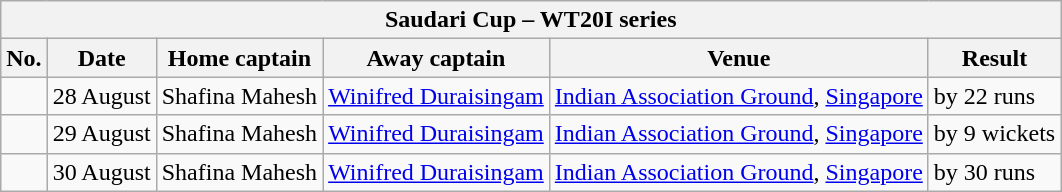<table class="wikitable">
<tr>
<th colspan="8">Saudari Cup – WT20I series</th>
</tr>
<tr>
<th>No.</th>
<th>Date</th>
<th>Home captain</th>
<th>Away captain</th>
<th>Venue</th>
<th>Result</th>
</tr>
<tr>
<td></td>
<td>28 August</td>
<td>Shafina Mahesh</td>
<td><a href='#'>Winifred Duraisingam</a></td>
<td><a href='#'>Indian Association Ground</a>, <a href='#'>Singapore</a></td>
<td> by 22 runs</td>
</tr>
<tr>
<td></td>
<td>29 August</td>
<td>Shafina Mahesh</td>
<td><a href='#'>Winifred Duraisingam</a></td>
<td><a href='#'>Indian Association Ground</a>, <a href='#'>Singapore</a></td>
<td> by 9 wickets</td>
</tr>
<tr>
<td></td>
<td>30 August</td>
<td>Shafina Mahesh</td>
<td><a href='#'>Winifred Duraisingam</a></td>
<td><a href='#'>Indian Association Ground</a>, <a href='#'>Singapore</a></td>
<td> by 30 runs</td>
</tr>
</table>
